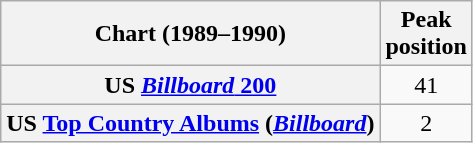<table class="wikitable sortable plainrowheaders" style="text-align:center">
<tr>
<th scope="col">Chart (1989–1990)</th>
<th scope="col">Peak<br> position</th>
</tr>
<tr>
<th scope="row">US <a href='#'><em>Billboard</em> 200</a></th>
<td>41</td>
</tr>
<tr>
<th scope="row">US <a href='#'>Top Country Albums</a> (<em><a href='#'>Billboard</a></em>)</th>
<td>2</td>
</tr>
</table>
